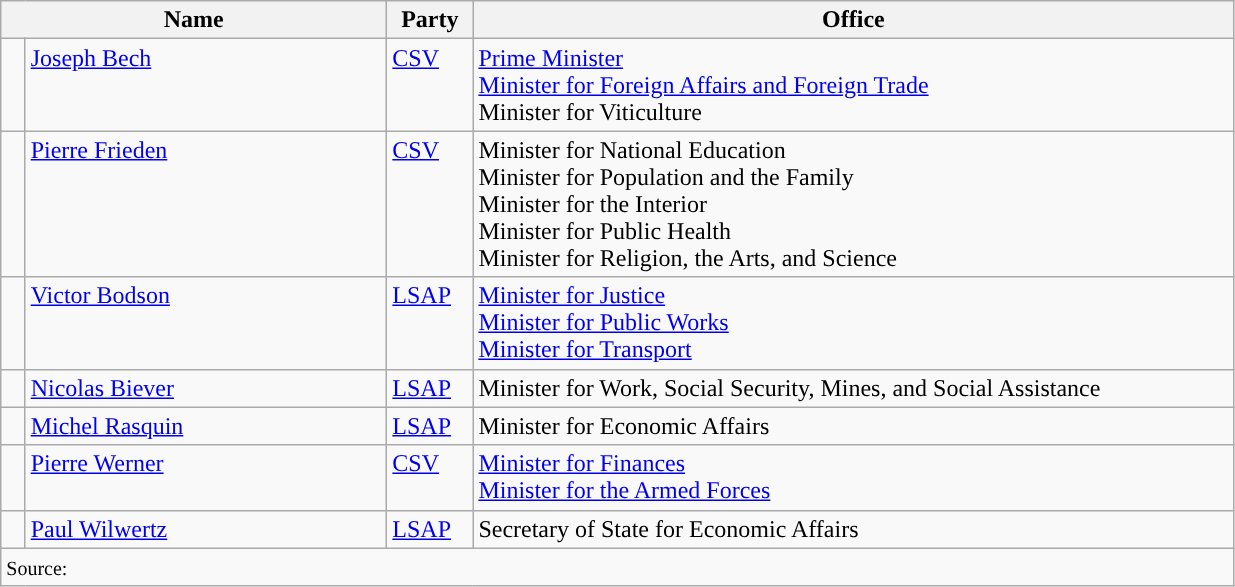<table class="wikitable">
<tr>
<th colspan=2 width=250px>Name</th>
<th width=50px>Party</th>
<th width=500px>Office</th>
</tr>
<tr>
<td style="background-color: "></td>
<td valign=top><a href='#'>Joseph Bech</a></td>
<td valign=top><a href='#'>CSV</a></td>
<td><a href='#'>Prime Minister</a> <br> <a href='#'>Minister for Foreign Affairs and Foreign Trade</a> <br> Minister for Viticulture</td>
</tr>
<tr>
<td style="background-color: "></td>
<td valign=top><a href='#'>Pierre Frieden</a></td>
<td valign=top><a href='#'>CSV</a></td>
<td>Minister for National Education <br> Minister for Population and the Family <br> Minister for the Interior <br> Minister for Public Health <br> Minister for Religion, the Arts, and Science</td>
</tr>
<tr>
<td style="background-color: "></td>
<td valign=top><a href='#'>Victor Bodson</a></td>
<td valign=top><a href='#'>LSAP</a></td>
<td><a href='#'>Minister for Justice</a> <br> <a href='#'>Minister for Public Works</a> <br> <a href='#'>Minister for Transport</a></td>
</tr>
<tr>
<td style="background-color: "></td>
<td valign=top><a href='#'>Nicolas Biever</a></td>
<td valign=top><a href='#'>LSAP</a></td>
<td>Minister for Work, Social Security, Mines, and Social Assistance</td>
</tr>
<tr>
<td style="background-color: "></td>
<td valign=top><a href='#'>Michel Rasquin</a></td>
<td valign=top><a href='#'>LSAP</a></td>
<td>Minister for Economic Affairs</td>
</tr>
<tr>
<td style="background-color: "></td>
<td valign=top><a href='#'>Pierre Werner</a></td>
<td valign=top><a href='#'>CSV</a></td>
<td><a href='#'>Minister for Finances</a> <br> <a href='#'>Minister for the Armed Forces</a></td>
</tr>
<tr>
<td style="background-color: "></td>
<td valign=top><a href='#'>Paul Wilwertz</a></td>
<td valign=top><a href='#'>LSAP</a></td>
<td>Secretary of State for Economic Affairs</td>
</tr>
<tr>
<td colspan=4><small>Source: </small></td>
</tr>
</table>
